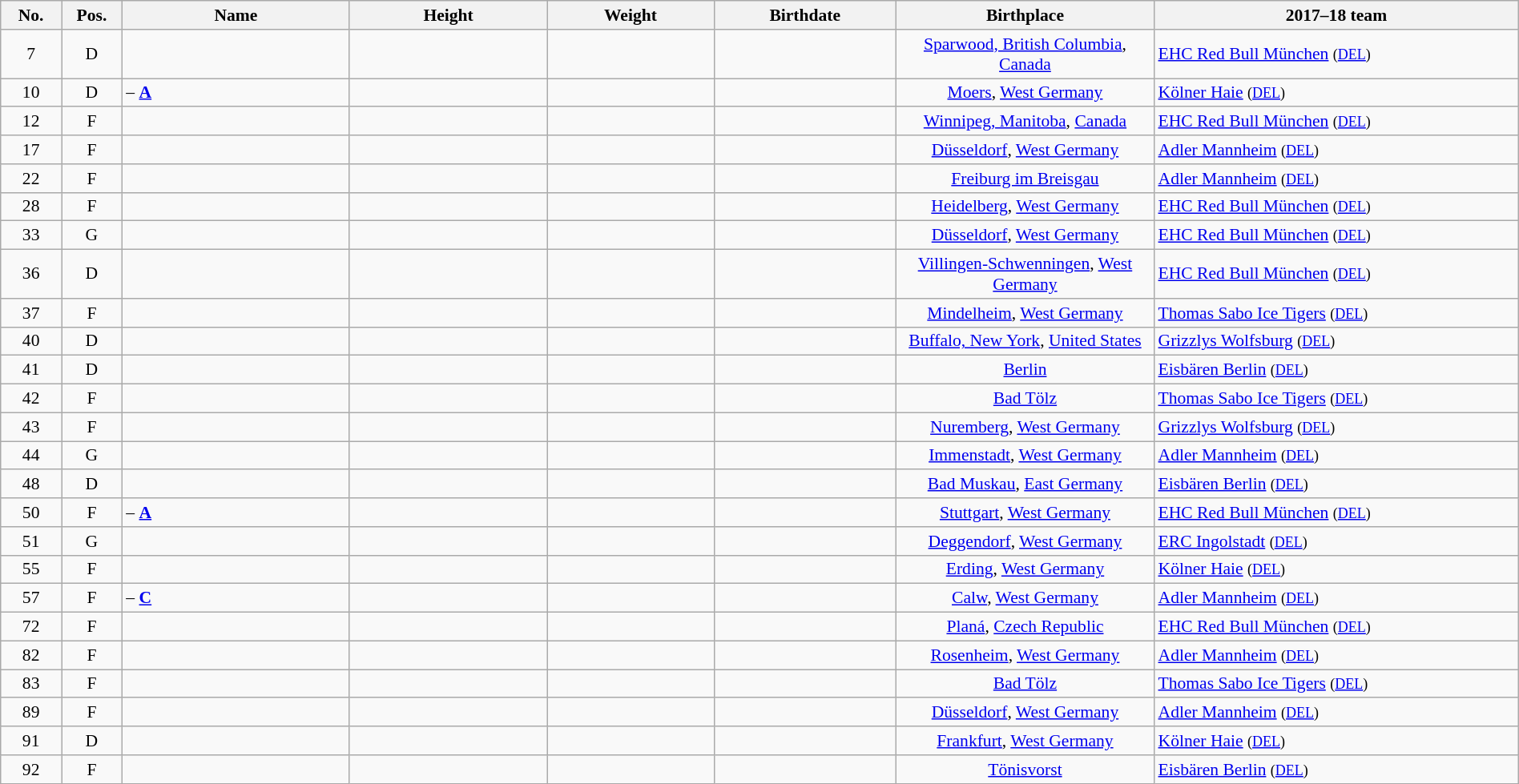<table width="100%" class="wikitable sortable" style="font-size: 90%; text-align: center;">
<tr>
<th style="width:  4%;">No.</th>
<th style="width:  4%;">Pos.</th>
<th style="width: 15%;">Name</th>
<th style="width: 13%;">Height</th>
<th style="width: 11%;">Weight</th>
<th style="width: 12%;">Birthdate</th>
<th style="width: 17%;">Birthplace</th>
<th style="width: 24%;">2017–18 team</th>
</tr>
<tr>
<td>7</td>
<td>D</td>
<td style="text-align:left;"></td>
<td></td>
<td></td>
<td style="text-align:right;"></td>
<td><a href='#'>Sparwood, British Columbia</a>, <a href='#'>Canada</a></td>
<td style="text-align:left;"> <a href='#'>EHC Red Bull München</a> <small>(<a href='#'>DEL</a>)</small></td>
</tr>
<tr>
<td>10</td>
<td>D</td>
<td style="text-align:left;"> – <strong><a href='#'>A</a></strong></td>
<td></td>
<td></td>
<td style="text-align:right;"></td>
<td><a href='#'>Moers</a>, <a href='#'>West Germany</a></td>
<td style="text-align:left;"> <a href='#'>Kölner Haie</a> <small>(<a href='#'>DEL</a>)</small></td>
</tr>
<tr>
<td>12</td>
<td>F</td>
<td style="text-align:left;"></td>
<td></td>
<td></td>
<td style="text-align:right;"></td>
<td><a href='#'>Winnipeg, Manitoba</a>, <a href='#'>Canada</a></td>
<td style="text-align:left;"> <a href='#'>EHC Red Bull München</a> <small>(<a href='#'>DEL</a>)</small></td>
</tr>
<tr>
<td>17</td>
<td>F</td>
<td style="text-align:left;"></td>
<td></td>
<td></td>
<td style="text-align:right;"></td>
<td><a href='#'>Düsseldorf</a>, <a href='#'>West Germany</a></td>
<td style="text-align:left;"> <a href='#'>Adler Mannheim</a> <small>(<a href='#'>DEL</a>)</small></td>
</tr>
<tr>
<td>22</td>
<td>F</td>
<td style="text-align:left;"></td>
<td></td>
<td></td>
<td style="text-align:right;"></td>
<td><a href='#'>Freiburg im Breisgau</a></td>
<td style="text-align:left;"> <a href='#'>Adler Mannheim</a> <small>(<a href='#'>DEL</a>)</small></td>
</tr>
<tr>
<td>28</td>
<td>F</td>
<td style="text-align:left;"></td>
<td></td>
<td></td>
<td style="text-align:right;"></td>
<td><a href='#'>Heidelberg</a>, <a href='#'>West Germany</a></td>
<td style="text-align:left;"> <a href='#'>EHC Red Bull München</a> <small>(<a href='#'>DEL</a>)</small></td>
</tr>
<tr>
<td>33</td>
<td>G</td>
<td style="text-align:left;"></td>
<td></td>
<td></td>
<td style="text-align:right;"></td>
<td><a href='#'>Düsseldorf</a>, <a href='#'>West Germany</a></td>
<td style="text-align:left;"> <a href='#'>EHC Red Bull München</a> <small>(<a href='#'>DEL</a>)</small></td>
</tr>
<tr>
<td>36</td>
<td>D</td>
<td style="text-align:left;"></td>
<td></td>
<td></td>
<td style="text-align:right;"></td>
<td><a href='#'>Villingen-Schwenningen</a>, <a href='#'>West Germany</a></td>
<td style="text-align:left;"> <a href='#'>EHC Red Bull München</a> <small>(<a href='#'>DEL</a>)</small></td>
</tr>
<tr>
<td>37</td>
<td>F</td>
<td style="text-align:left;"></td>
<td></td>
<td></td>
<td style="text-align:right;"></td>
<td><a href='#'>Mindelheim</a>, <a href='#'>West Germany</a></td>
<td style="text-align:left;"> <a href='#'>Thomas Sabo Ice Tigers</a> <small>(<a href='#'>DEL</a>)</small></td>
</tr>
<tr>
<td>40</td>
<td>D</td>
<td style="text-align:left;"></td>
<td></td>
<td></td>
<td style="text-align:right;"></td>
<td><a href='#'>Buffalo, New York</a>, <a href='#'>United States</a></td>
<td style="text-align:left;"> <a href='#'>Grizzlys Wolfsburg</a> <small>(<a href='#'>DEL</a>)</small></td>
</tr>
<tr>
<td>41</td>
<td>D</td>
<td style="text-align:left;"></td>
<td></td>
<td></td>
<td style="text-align:right;"></td>
<td><a href='#'>Berlin</a></td>
<td style="text-align:left;"> <a href='#'>Eisbären Berlin</a> <small>(<a href='#'>DEL</a>)</small></td>
</tr>
<tr>
<td>42</td>
<td>F</td>
<td style="text-align:left;"></td>
<td></td>
<td></td>
<td style="text-align:right;"></td>
<td><a href='#'>Bad Tölz</a></td>
<td style="text-align:left;"> <a href='#'>Thomas Sabo Ice Tigers</a> <small>(<a href='#'>DEL</a>)</small></td>
</tr>
<tr>
<td>43</td>
<td>F</td>
<td style="text-align:left;"></td>
<td></td>
<td></td>
<td style="text-align:right;"></td>
<td><a href='#'>Nuremberg</a>, <a href='#'>West Germany</a></td>
<td style="text-align:left;"> <a href='#'>Grizzlys Wolfsburg</a> <small>(<a href='#'>DEL</a>)</small></td>
</tr>
<tr>
<td>44</td>
<td>G</td>
<td style="text-align:left;"></td>
<td></td>
<td></td>
<td style="text-align:right;"></td>
<td><a href='#'>Immenstadt</a>, <a href='#'>West Germany</a></td>
<td style="text-align:left;"> <a href='#'>Adler Mannheim</a> <small>(<a href='#'>DEL</a>)</small></td>
</tr>
<tr>
<td>48</td>
<td>D</td>
<td style="text-align:left;"></td>
<td></td>
<td></td>
<td style="text-align:right;"></td>
<td><a href='#'>Bad Muskau</a>, <a href='#'>East Germany</a></td>
<td style="text-align:left;"> <a href='#'>Eisbären Berlin</a> <small>(<a href='#'>DEL</a>)</small></td>
</tr>
<tr>
<td>50</td>
<td>F</td>
<td style="text-align:left;"> – <strong><a href='#'>A</a></strong></td>
<td></td>
<td></td>
<td style="text-align:right;"></td>
<td><a href='#'>Stuttgart</a>, <a href='#'>West Germany</a></td>
<td style="text-align:left;"> <a href='#'>EHC Red Bull München</a> <small>(<a href='#'>DEL</a>)</small></td>
</tr>
<tr>
<td>51</td>
<td>G</td>
<td style="text-align:left;"></td>
<td></td>
<td></td>
<td style="text-align:right;"></td>
<td><a href='#'>Deggendorf</a>, <a href='#'>West Germany</a></td>
<td style="text-align:left;"> <a href='#'>ERC Ingolstadt</a> <small>(<a href='#'>DEL</a>)</small></td>
</tr>
<tr>
<td>55</td>
<td>F</td>
<td style="text-align:left;"></td>
<td></td>
<td></td>
<td style="text-align:right;"></td>
<td><a href='#'>Erding</a>, <a href='#'>West Germany</a></td>
<td style="text-align:left;"> <a href='#'>Kölner Haie</a> <small>(<a href='#'>DEL</a>)</small></td>
</tr>
<tr>
<td>57</td>
<td>F</td>
<td style="text-align:left;"> – <strong><a href='#'>C</a></strong></td>
<td></td>
<td></td>
<td style="text-align:right;"></td>
<td><a href='#'>Calw</a>, <a href='#'>West Germany</a></td>
<td style="text-align:left;"> <a href='#'>Adler Mannheim</a> <small>(<a href='#'>DEL</a>)</small></td>
</tr>
<tr>
<td>72</td>
<td>F</td>
<td style="text-align:left;"></td>
<td></td>
<td></td>
<td style="text-align:right;"></td>
<td><a href='#'>Planá</a>, <a href='#'>Czech Republic</a></td>
<td style="text-align:left;"> <a href='#'>EHC Red Bull München</a> <small>(<a href='#'>DEL</a>)</small></td>
</tr>
<tr>
<td>82</td>
<td>F</td>
<td style="text-align:left;"></td>
<td></td>
<td></td>
<td style="text-align:right;"></td>
<td><a href='#'>Rosenheim</a>, <a href='#'>West Germany</a></td>
<td style="text-align:left;"> <a href='#'>Adler Mannheim</a> <small>(<a href='#'>DEL</a>)</small></td>
</tr>
<tr>
<td>83</td>
<td>F</td>
<td style="text-align:left;"></td>
<td></td>
<td></td>
<td style="text-align:right;"></td>
<td><a href='#'>Bad Tölz</a></td>
<td style="text-align:left;"> <a href='#'>Thomas Sabo Ice Tigers</a> <small>(<a href='#'>DEL</a>)</small></td>
</tr>
<tr>
<td>89</td>
<td>F</td>
<td style="text-align:left;"></td>
<td></td>
<td></td>
<td style="text-align:right;"></td>
<td><a href='#'>Düsseldorf</a>, <a href='#'>West Germany</a></td>
<td style="text-align:left;"> <a href='#'>Adler Mannheim</a> <small>(<a href='#'>DEL</a>)</small></td>
</tr>
<tr>
<td>91</td>
<td>D</td>
<td style="text-align:left;"></td>
<td></td>
<td></td>
<td style="text-align:right;"></td>
<td><a href='#'>Frankfurt</a>, <a href='#'>West Germany</a></td>
<td style="text-align:left;"> <a href='#'>Kölner Haie</a> <small>(<a href='#'>DEL</a>)</small></td>
</tr>
<tr>
<td>92</td>
<td>F</td>
<td style="text-align:left;"></td>
<td></td>
<td></td>
<td style="text-align:right;"></td>
<td><a href='#'>Tönisvorst</a></td>
<td style="text-align:left;"> <a href='#'>Eisbären Berlin</a> <small>(<a href='#'>DEL</a>)</small></td>
</tr>
</table>
